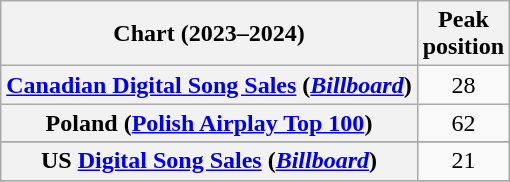<table class="wikitable sortable plainrowheaders" style="text-align:center">
<tr>
<th scope="col">Chart (2023–2024)</th>
<th scope="col">Peak<br>position</th>
</tr>
<tr>
<th scope="row"><a href='#'>Canadian Digital Song Sales</a> (<em><a href='#'>Billboard</a></em>)</th>
<td>28</td>
</tr>
<tr>
<th scope="row">Poland (<a href='#'>Polish Airplay Top 100</a>)</th>
<td>62</td>
</tr>
<tr>
</tr>
<tr>
<th scope="row">US <a href='#'>Digital Song Sales</a> (<em><a href='#'>Billboard</a></em>)</th>
<td>21</td>
</tr>
<tr>
</tr>
</table>
